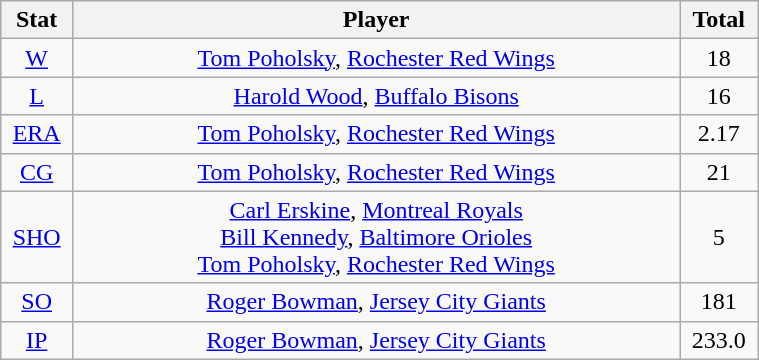<table class="wikitable" width="40%" style="text-align:center;">
<tr>
<th width="5%">Stat</th>
<th width="60%">Player</th>
<th width="5%">Total</th>
</tr>
<tr>
<td><a href='#'>W</a></td>
<td><a href='#'>Tom Poholsky</a>, <a href='#'>Rochester Red Wings</a></td>
<td>18</td>
</tr>
<tr>
<td><a href='#'>L</a></td>
<td><a href='#'>Harold Wood</a>, <a href='#'>Buffalo Bisons</a></td>
<td>16</td>
</tr>
<tr>
<td><a href='#'>ERA</a></td>
<td><a href='#'>Tom Poholsky</a>, <a href='#'>Rochester Red Wings</a></td>
<td>2.17</td>
</tr>
<tr>
<td><a href='#'>CG</a></td>
<td><a href='#'>Tom Poholsky</a>, <a href='#'>Rochester Red Wings</a></td>
<td>21</td>
</tr>
<tr>
<td><a href='#'>SHO</a></td>
<td><a href='#'>Carl Erskine</a>, <a href='#'>Montreal Royals</a> <br> <a href='#'>Bill Kennedy</a>, <a href='#'>Baltimore Orioles</a> <br> <a href='#'>Tom Poholsky</a>, <a href='#'>Rochester Red Wings</a></td>
<td>5</td>
</tr>
<tr>
<td><a href='#'>SO</a></td>
<td><a href='#'>Roger Bowman</a>, <a href='#'>Jersey City Giants</a></td>
<td>181</td>
</tr>
<tr>
<td><a href='#'>IP</a></td>
<td><a href='#'>Roger Bowman</a>, <a href='#'>Jersey City Giants</a></td>
<td>233.0</td>
</tr>
</table>
